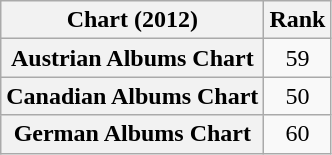<table class="wikitable plainrowheaders sortable">
<tr>
<th scope="col">Chart (2012)</th>
<th scope="col">Rank</th>
</tr>
<tr>
<th scope="row">Austrian Albums Chart</th>
<td align=center>59</td>
</tr>
<tr>
<th scope="row">Canadian Albums Chart</th>
<td align=center>50</td>
</tr>
<tr>
<th scope="row">German Albums Chart</th>
<td align=center>60</td>
</tr>
</table>
